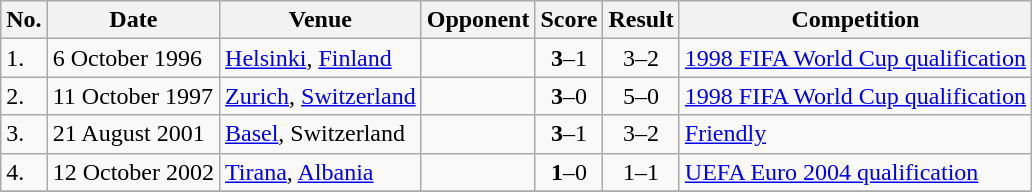<table class="wikitable">
<tr>
<th>No.</th>
<th>Date</th>
<th>Venue</th>
<th>Opponent</th>
<th>Score</th>
<th>Result</th>
<th>Competition</th>
</tr>
<tr>
<td>1.</td>
<td>6 October 1996</td>
<td><a href='#'>Helsinki</a>, <a href='#'>Finland</a></td>
<td></td>
<td align=center><strong>3</strong>–1</td>
<td align=center>3–2</td>
<td><a href='#'>1998 FIFA World Cup qualification</a></td>
</tr>
<tr>
<td>2.</td>
<td>11 October 1997</td>
<td><a href='#'>Zurich</a>, <a href='#'>Switzerland</a></td>
<td></td>
<td align=center><strong>3</strong>–0</td>
<td align=center>5–0</td>
<td><a href='#'>1998 FIFA World Cup qualification</a></td>
</tr>
<tr>
<td>3.</td>
<td>21 August 2001</td>
<td><a href='#'>Basel</a>, Switzerland</td>
<td></td>
<td align=center><strong>3</strong>–1</td>
<td align=center>3–2</td>
<td><a href='#'>Friendly</a></td>
</tr>
<tr>
<td>4.</td>
<td>12 October 2002</td>
<td><a href='#'>Tirana</a>, <a href='#'>Albania</a></td>
<td></td>
<td align=center><strong>1</strong>–0</td>
<td align=center>1–1</td>
<td><a href='#'>UEFA Euro 2004 qualification</a></td>
</tr>
<tr>
</tr>
</table>
